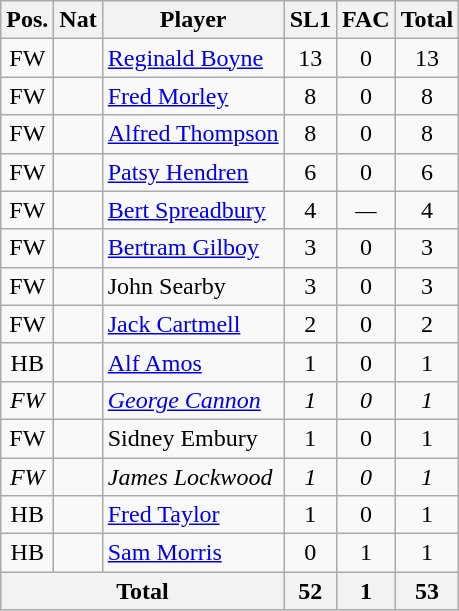<table class="wikitable" style="text-align:center; border:1px #aaa solid;">
<tr>
<th>Pos.</th>
<th>Nat</th>
<th>Player</th>
<th>SL1</th>
<th>FAC</th>
<th>Total</th>
</tr>
<tr>
<td>FW</td>
<td></td>
<td style="text-align:left;"><a href='#'>Reginald Boyne</a></td>
<td>13</td>
<td>0</td>
<td>13</td>
</tr>
<tr>
<td>FW</td>
<td></td>
<td style="text-align:left;"><a href='#'>Fred Morley</a></td>
<td>8</td>
<td>0</td>
<td>8</td>
</tr>
<tr>
<td>FW</td>
<td><em></em></td>
<td style="text-align:left;"><a href='#'>Alfred Thompson</a></td>
<td>8</td>
<td>0</td>
<td>8</td>
</tr>
<tr>
<td>FW</td>
<td></td>
<td style="text-align:left;"><a href='#'>Patsy Hendren</a></td>
<td>6</td>
<td>0</td>
<td>6</td>
</tr>
<tr>
<td>FW</td>
<td><em></em></td>
<td style="text-align:left;"><a href='#'>Bert Spreadbury</a></td>
<td>4</td>
<td><em>—</em></td>
<td>4</td>
</tr>
<tr>
<td>FW</td>
<td></td>
<td style="text-align:left;"><a href='#'>Bertram Gilboy</a></td>
<td>3</td>
<td>0</td>
<td>3</td>
</tr>
<tr>
<td>FW</td>
<td></td>
<td style="text-align:left;">John Searby</td>
<td>3</td>
<td>0</td>
<td>3</td>
</tr>
<tr>
<td>FW</td>
<td><em></em></td>
<td style="text-align:left;"><a href='#'>Jack Cartmell</a></td>
<td>2</td>
<td>0</td>
<td>2</td>
</tr>
<tr>
<td>HB</td>
<td></td>
<td style="text-align:left;"><a href='#'>Alf Amos</a></td>
<td>1</td>
<td>0</td>
<td>1</td>
</tr>
<tr>
<td><em>FW</em></td>
<td><em></em></td>
<td style="text-align:left;"><a href='#'><em>George Cannon</em></a></td>
<td><em>1</em></td>
<td><em>0</em></td>
<td><em>1</em></td>
</tr>
<tr>
<td>FW</td>
<td></td>
<td style="text-align:left;">Sidney Embury</td>
<td>1</td>
<td>0</td>
<td>1</td>
</tr>
<tr>
<td><em>FW</em></td>
<td></td>
<td style="text-align:left;"><em>James Lockwood</em></td>
<td><em>1</em></td>
<td><em>0</em></td>
<td><em>1</em></td>
</tr>
<tr>
<td>HB</td>
<td><em></em></td>
<td style="text-align:left;"><a href='#'>Fred Taylor</a></td>
<td>1</td>
<td>0</td>
<td>1</td>
</tr>
<tr>
<td>HB</td>
<td><em></em></td>
<td style="text-align:left;"><a href='#'>Sam Morris</a></td>
<td>0</td>
<td>1</td>
<td>1</td>
</tr>
<tr>
<th colspan="3">Total</th>
<th>52</th>
<th>1</th>
<th>53</th>
</tr>
</table>
